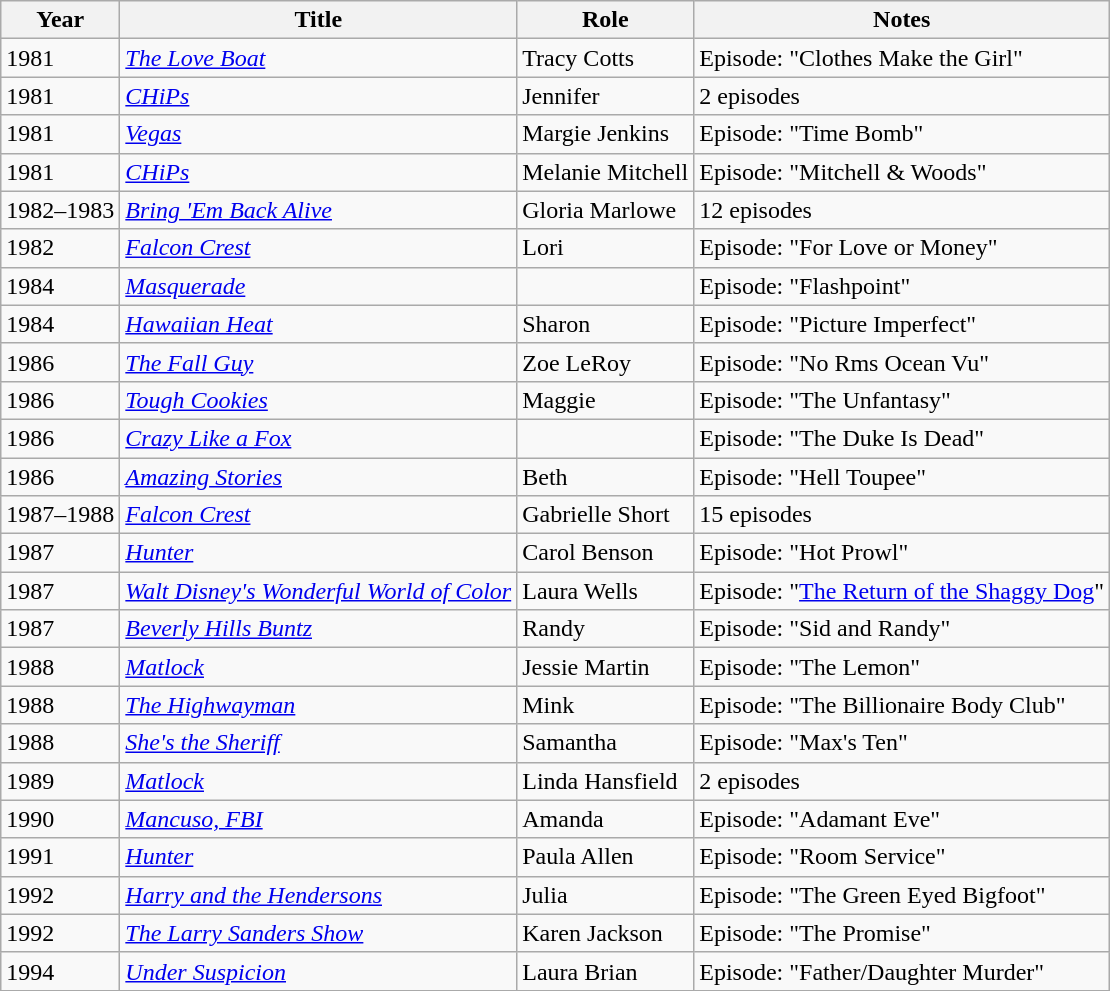<table class="wikitable sortable">
<tr>
<th>Year</th>
<th>Title</th>
<th>Role</th>
<th>Notes</th>
</tr>
<tr>
<td>1981</td>
<td><em><a href='#'>The Love Boat</a></em></td>
<td>Tracy Cotts</td>
<td>Episode: "Clothes Make the Girl"</td>
</tr>
<tr>
<td>1981</td>
<td><em><a href='#'>CHiPs</a></em></td>
<td>Jennifer</td>
<td>2 episodes</td>
</tr>
<tr>
<td>1981</td>
<td><em><a href='#'>Vegas</a></em></td>
<td>Margie Jenkins</td>
<td>Episode: "Time Bomb"</td>
</tr>
<tr>
<td>1981</td>
<td><em><a href='#'>CHiPs</a></em></td>
<td>Melanie Mitchell</td>
<td>Episode: "Mitchell & Woods"</td>
</tr>
<tr>
<td>1982–1983</td>
<td><em><a href='#'>Bring 'Em Back Alive</a></em></td>
<td>Gloria Marlowe</td>
<td>12 episodes </td>
</tr>
<tr>
<td>1982</td>
<td><em><a href='#'>Falcon Crest</a></em></td>
<td>Lori</td>
<td>Episode: "For Love or Money"</td>
</tr>
<tr>
<td>1984</td>
<td><em><a href='#'>Masquerade</a></em></td>
<td></td>
<td>Episode: "Flashpoint"</td>
</tr>
<tr>
<td>1984</td>
<td><em><a href='#'>Hawaiian Heat</a></em></td>
<td>Sharon</td>
<td>Episode: "Picture Imperfect"</td>
</tr>
<tr>
<td>1986</td>
<td><em><a href='#'>The Fall Guy</a></em></td>
<td>Zoe LeRoy</td>
<td>Episode: "No Rms Ocean Vu"</td>
</tr>
<tr>
<td>1986</td>
<td><em><a href='#'>Tough Cookies</a></em></td>
<td>Maggie</td>
<td>Episode: "The Unfantasy"</td>
</tr>
<tr>
<td>1986</td>
<td><em><a href='#'>Crazy Like a Fox</a></em></td>
<td></td>
<td>Episode: "The Duke Is Dead"</td>
</tr>
<tr>
<td>1986</td>
<td><em><a href='#'>Amazing Stories</a></em></td>
<td>Beth</td>
<td>Episode: "Hell Toupee"</td>
</tr>
<tr>
<td>1987–1988</td>
<td><em><a href='#'>Falcon Crest</a></em></td>
<td>Gabrielle Short</td>
<td>15 episodes</td>
</tr>
<tr>
<td>1987</td>
<td><em><a href='#'>Hunter</a></em></td>
<td>Carol Benson</td>
<td>Episode: "Hot Prowl"</td>
</tr>
<tr>
<td>1987</td>
<td><em><a href='#'>Walt Disney's Wonderful World of Color</a></em></td>
<td>Laura Wells</td>
<td>Episode: "<a href='#'>The Return of the Shaggy Dog</a>" </td>
</tr>
<tr>
<td>1987</td>
<td><em><a href='#'>Beverly Hills Buntz</a></em></td>
<td>Randy</td>
<td>Episode: "Sid and Randy"</td>
</tr>
<tr>
<td>1988</td>
<td><em><a href='#'>Matlock</a></em></td>
<td>Jessie Martin</td>
<td>Episode: "The Lemon"</td>
</tr>
<tr>
<td>1988</td>
<td><em><a href='#'>The Highwayman</a></em></td>
<td>Mink</td>
<td>Episode: "The Billionaire Body Club"</td>
</tr>
<tr>
<td>1988</td>
<td><em><a href='#'>She's the Sheriff</a></em></td>
<td>Samantha</td>
<td>Episode: "Max's Ten"</td>
</tr>
<tr>
<td>1989</td>
<td><em><a href='#'>Matlock</a></em></td>
<td>Linda Hansfield</td>
<td>2 episodes</td>
</tr>
<tr>
<td>1990</td>
<td><em><a href='#'>Mancuso, FBI</a></em></td>
<td>Amanda</td>
<td>Episode: "Adamant Eve"</td>
</tr>
<tr>
<td>1991</td>
<td><em><a href='#'>Hunter</a></em></td>
<td>Paula Allen</td>
<td>Episode: "Room Service"</td>
</tr>
<tr>
<td>1992</td>
<td><em><a href='#'>Harry and the Hendersons</a></em></td>
<td>Julia</td>
<td>Episode: "The Green Eyed Bigfoot"</td>
</tr>
<tr>
<td>1992</td>
<td><em><a href='#'>The Larry Sanders Show</a></em></td>
<td>Karen Jackson</td>
<td>Episode: "The Promise"</td>
</tr>
<tr>
<td>1994</td>
<td><em><a href='#'>Under Suspicion</a></em></td>
<td>Laura Brian</td>
<td>Episode: "Father/Daughter Murder" </td>
</tr>
<tr>
</tr>
</table>
